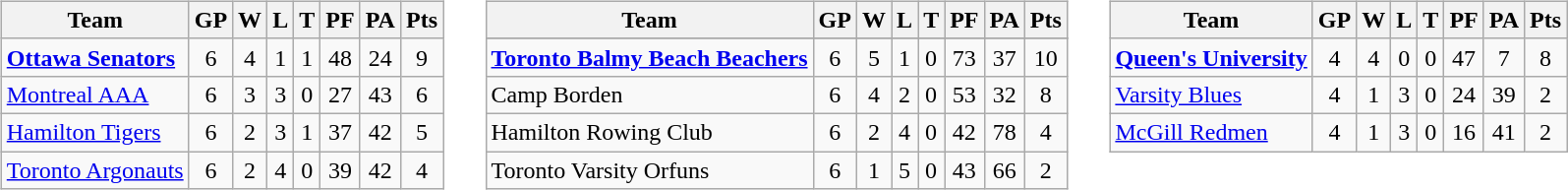<table cellspacing="10">
<tr>
<td valign="top"><br><table class="wikitable">
<tr>
<th>Team</th>
<th>GP</th>
<th>W</th>
<th>L</th>
<th>T</th>
<th>PF</th>
<th>PA</th>
<th>Pts</th>
</tr>
<tr align="center">
<td align="left"><strong><a href='#'>Ottawa Senators</a></strong></td>
<td>6</td>
<td>4</td>
<td>1</td>
<td>1</td>
<td>48</td>
<td>24</td>
<td>9</td>
</tr>
<tr align="center">
<td align="left"><a href='#'>Montreal AAA</a></td>
<td>6</td>
<td>3</td>
<td>3</td>
<td>0</td>
<td>27</td>
<td>43</td>
<td>6</td>
</tr>
<tr align="center">
<td align="left"><a href='#'>Hamilton Tigers</a></td>
<td>6</td>
<td>2</td>
<td>3</td>
<td>1</td>
<td>37</td>
<td>42</td>
<td>5</td>
</tr>
<tr align="center">
<td align="left"><a href='#'>Toronto Argonauts</a></td>
<td>6</td>
<td>2</td>
<td>4</td>
<td>0</td>
<td>39</td>
<td>42</td>
<td>4</td>
</tr>
</table>
</td>
<td valign="top"><br><table class="wikitable">
<tr>
<th>Team</th>
<th>GP</th>
<th>W</th>
<th>L</th>
<th>T</th>
<th>PF</th>
<th>PA</th>
<th>Pts</th>
</tr>
<tr>
</tr>
<tr align="center">
<td align="left"><strong><a href='#'>Toronto Balmy Beach Beachers</a></strong></td>
<td>6</td>
<td>5</td>
<td>1</td>
<td>0</td>
<td>73</td>
<td>37</td>
<td>10</td>
</tr>
<tr align="center">
<td align="left">Camp Borden</td>
<td>6</td>
<td>4</td>
<td>2</td>
<td>0</td>
<td>53</td>
<td>32</td>
<td>8</td>
</tr>
<tr align="center">
<td align="left">Hamilton Rowing Club</td>
<td>6</td>
<td>2</td>
<td>4</td>
<td>0</td>
<td>42</td>
<td>78</td>
<td>4</td>
</tr>
<tr align="center">
<td align="left">Toronto Varsity Orfuns</td>
<td>6</td>
<td>1</td>
<td>5</td>
<td>0</td>
<td>43</td>
<td>66</td>
<td>2</td>
</tr>
</table>
</td>
<td valign="top"><br><table class="wikitable">
<tr>
<th>Team</th>
<th>GP</th>
<th>W</th>
<th>L</th>
<th>T</th>
<th>PF</th>
<th>PA</th>
<th>Pts</th>
</tr>
<tr align="center">
<td align="left"><strong><a href='#'>Queen's University</a></strong></td>
<td>4</td>
<td>4</td>
<td>0</td>
<td>0</td>
<td>47</td>
<td>7</td>
<td>8</td>
</tr>
<tr align="center">
<td align="left"><a href='#'>Varsity Blues</a></td>
<td>4</td>
<td>1</td>
<td>3</td>
<td>0</td>
<td>24</td>
<td>39</td>
<td>2</td>
</tr>
<tr align="center">
<td align="left"><a href='#'>McGill Redmen</a></td>
<td>4</td>
<td>1</td>
<td>3</td>
<td>0</td>
<td>16</td>
<td>41</td>
<td>2</td>
</tr>
</table>
</td>
</tr>
</table>
